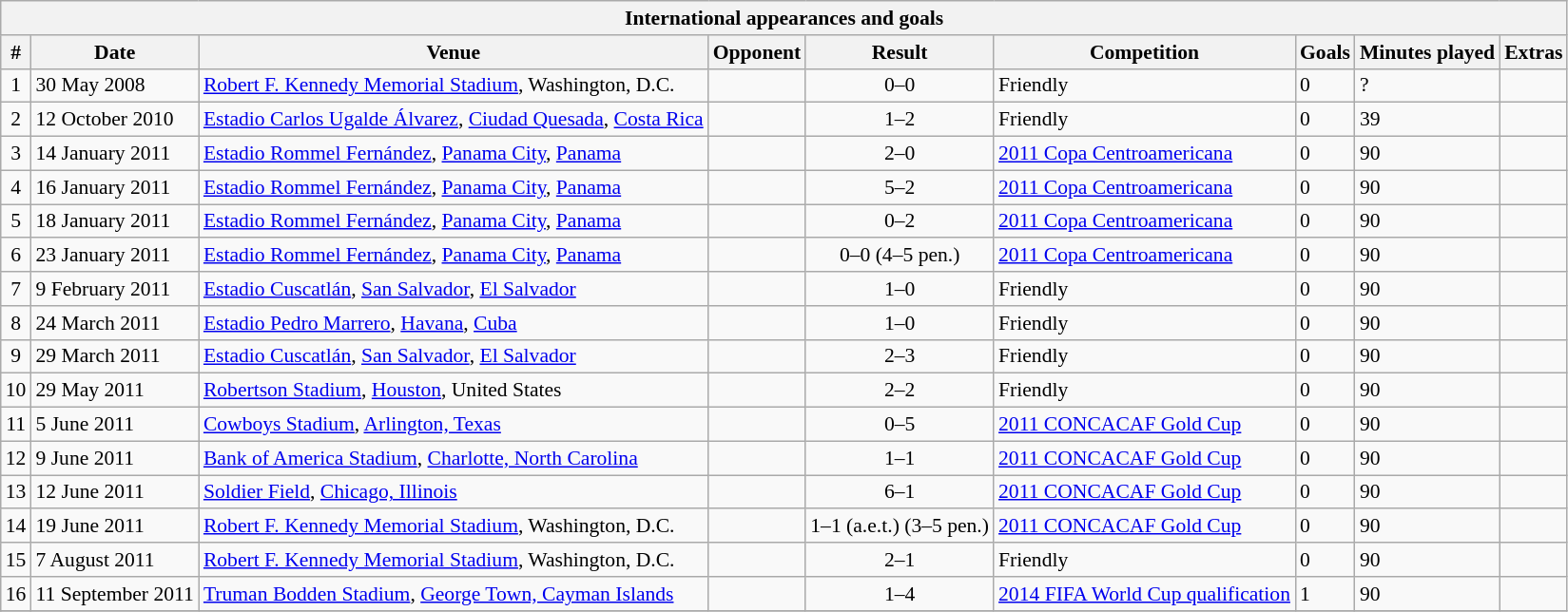<table class="wikitable collapsible collapsed" style="font-size:90%">
<tr>
<th colspan="9"><strong>International appearances and goals</strong></th>
</tr>
<tr>
<th>#</th>
<th>Date</th>
<th>Venue</th>
<th>Opponent</th>
<th>Result</th>
<th>Competition</th>
<th>Goals</th>
<th>Minutes played</th>
<th>Extras</th>
</tr>
<tr>
<td align="center">1</td>
<td>30 May 2008</td>
<td><a href='#'>Robert F. Kennedy Memorial Stadium</a>, Washington, D.C.</td>
<td></td>
<td align="center">0–0</td>
<td>Friendly</td>
<td>0</td>
<td>?</td>
<td></td>
</tr>
<tr>
<td align="center">2</td>
<td>12 October 2010</td>
<td><a href='#'>Estadio Carlos Ugalde Álvarez</a>, <a href='#'>Ciudad Quesada</a>, <a href='#'>Costa Rica</a></td>
<td></td>
<td align="center">1–2</td>
<td>Friendly</td>
<td>0</td>
<td>39</td>
<td></td>
</tr>
<tr>
<td align="center">3</td>
<td>14 January 2011</td>
<td><a href='#'>Estadio Rommel Fernández</a>, <a href='#'>Panama City</a>, <a href='#'>Panama</a></td>
<td></td>
<td align="center">2–0</td>
<td><a href='#'>2011 Copa Centroamericana</a></td>
<td>0</td>
<td>90</td>
<td></td>
</tr>
<tr>
<td align="center">4</td>
<td>16 January 2011</td>
<td><a href='#'>Estadio Rommel Fernández</a>, <a href='#'>Panama City</a>, <a href='#'>Panama</a></td>
<td></td>
<td align="center">5–2</td>
<td><a href='#'>2011 Copa Centroamericana</a></td>
<td>0</td>
<td>90</td>
<td></td>
</tr>
<tr>
<td align="center">5</td>
<td>18 January 2011</td>
<td><a href='#'>Estadio Rommel Fernández</a>, <a href='#'>Panama City</a>, <a href='#'>Panama</a></td>
<td></td>
<td align="center">0–2</td>
<td><a href='#'>2011 Copa Centroamericana</a></td>
<td>0</td>
<td>90</td>
<td></td>
</tr>
<tr>
<td align="center">6</td>
<td>23 January 2011</td>
<td><a href='#'>Estadio Rommel Fernández</a>, <a href='#'>Panama City</a>, <a href='#'>Panama</a></td>
<td></td>
<td align="center">0–0 (4–5 pen.)</td>
<td><a href='#'>2011 Copa Centroamericana</a></td>
<td>0</td>
<td>90</td>
<td></td>
</tr>
<tr>
<td align="center">7</td>
<td>9 February 2011</td>
<td><a href='#'>Estadio Cuscatlán</a>, <a href='#'>San Salvador</a>, <a href='#'>El Salvador</a></td>
<td></td>
<td align="center">1–0</td>
<td>Friendly</td>
<td>0</td>
<td>90</td>
<td></td>
</tr>
<tr>
<td align="center">8</td>
<td>24 March 2011</td>
<td><a href='#'>Estadio Pedro Marrero</a>, <a href='#'>Havana</a>, <a href='#'>Cuba</a></td>
<td></td>
<td align="center">1–0</td>
<td>Friendly</td>
<td>0</td>
<td>90</td>
<td></td>
</tr>
<tr>
<td align="center">9</td>
<td>29 March 2011</td>
<td><a href='#'>Estadio Cuscatlán</a>, <a href='#'>San Salvador</a>, <a href='#'>El Salvador</a></td>
<td></td>
<td align="center">2–3</td>
<td>Friendly</td>
<td>0</td>
<td>90</td>
<td></td>
</tr>
<tr>
<td align="center">10</td>
<td>29 May 2011</td>
<td><a href='#'>Robertson Stadium</a>, <a href='#'>Houston</a>, United States</td>
<td></td>
<td align="center">2–2</td>
<td>Friendly</td>
<td>0</td>
<td>90</td>
<td></td>
</tr>
<tr>
<td align="center">11</td>
<td>5 June 2011</td>
<td><a href='#'>Cowboys Stadium</a>, <a href='#'>Arlington, Texas</a></td>
<td></td>
<td align="center">0–5</td>
<td><a href='#'>2011 CONCACAF Gold Cup</a></td>
<td>0</td>
<td>90</td>
<td></td>
</tr>
<tr>
<td align="center">12</td>
<td>9 June 2011</td>
<td><a href='#'>Bank of America Stadium</a>, <a href='#'>Charlotte, North Carolina</a></td>
<td></td>
<td align="center">1–1</td>
<td><a href='#'>2011 CONCACAF Gold Cup</a></td>
<td>0</td>
<td>90</td>
<td></td>
</tr>
<tr>
<td align="center">13</td>
<td>12 June 2011</td>
<td><a href='#'>Soldier Field</a>, <a href='#'>Chicago, Illinois</a></td>
<td></td>
<td align="center">6–1</td>
<td><a href='#'>2011 CONCACAF Gold Cup</a></td>
<td>0</td>
<td>90</td>
<td></td>
</tr>
<tr>
<td align="center">14</td>
<td>19 June 2011</td>
<td><a href='#'>Robert F. Kennedy Memorial Stadium</a>, Washington, D.C.</td>
<td></td>
<td align="center">1–1 (a.e.t.) (3–5 pen.)</td>
<td><a href='#'>2011 CONCACAF Gold Cup</a></td>
<td>0</td>
<td>90</td>
<td></td>
</tr>
<tr>
<td align="center">15</td>
<td>7 August 2011</td>
<td><a href='#'>Robert F. Kennedy Memorial Stadium</a>, Washington, D.C.</td>
<td></td>
<td align="center">2–1</td>
<td>Friendly</td>
<td>0</td>
<td>90</td>
<td></td>
</tr>
<tr>
<td align="center">16</td>
<td>11 September 2011</td>
<td><a href='#'>Truman Bodden Stadium</a>, <a href='#'>George Town, Cayman Islands</a></td>
<td></td>
<td align="center">1–4</td>
<td><a href='#'>2014 FIFA World Cup qualification</a></td>
<td>1</td>
<td>90</td>
<td></td>
</tr>
<tr>
</tr>
</table>
